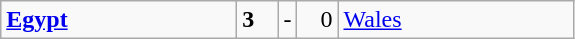<table class="wikitable">
<tr>
<td width=150> <strong><a href='#'>Egypt</a></strong></td>
<td style="width:20px; text-align:left;"><strong>3</strong></td>
<td>-</td>
<td style="width:20px; text-align:right;">0</td>
<td width=150> <a href='#'>Wales</a></td>
</tr>
</table>
